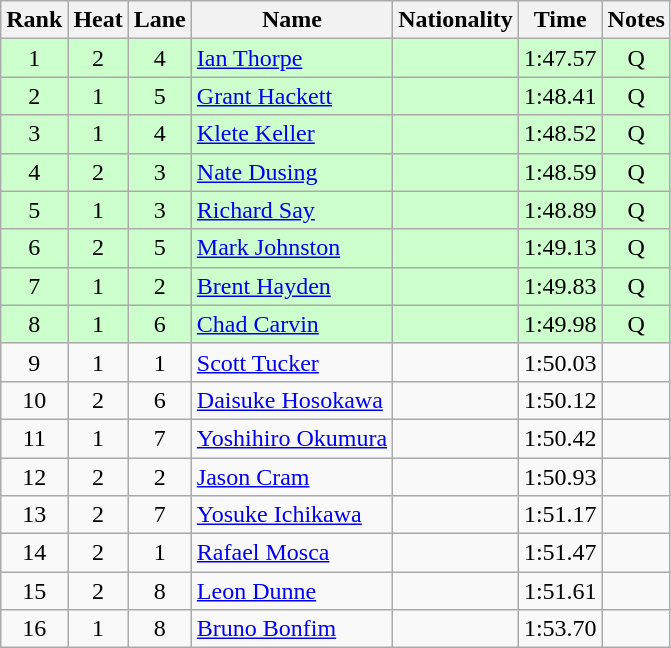<table class="wikitable sortable" style="text-align:center">
<tr>
<th>Rank</th>
<th>Heat</th>
<th>Lane</th>
<th>Name</th>
<th>Nationality</th>
<th>Time</th>
<th>Notes</th>
</tr>
<tr bgcolor=ccffcc>
<td>1</td>
<td>2</td>
<td>4</td>
<td align=left><a href='#'>Ian Thorpe</a></td>
<td align=left></td>
<td>1:47.57</td>
<td>Q</td>
</tr>
<tr bgcolor=ccffcc>
<td>2</td>
<td>1</td>
<td>5</td>
<td align=left><a href='#'>Grant Hackett</a></td>
<td align=left></td>
<td>1:48.41</td>
<td>Q</td>
</tr>
<tr bgcolor=ccffcc>
<td>3</td>
<td>1</td>
<td>4</td>
<td align=left><a href='#'>Klete Keller</a></td>
<td align=left></td>
<td>1:48.52</td>
<td>Q</td>
</tr>
<tr bgcolor=ccffcc>
<td>4</td>
<td>2</td>
<td>3</td>
<td align=left><a href='#'>Nate Dusing</a></td>
<td align=left></td>
<td>1:48.59</td>
<td>Q</td>
</tr>
<tr bgcolor=ccffcc>
<td>5</td>
<td>1</td>
<td>3</td>
<td align=left><a href='#'>Richard Say</a></td>
<td align=left></td>
<td>1:48.89</td>
<td>Q</td>
</tr>
<tr bgcolor=ccffcc>
<td>6</td>
<td>2</td>
<td>5</td>
<td align=left><a href='#'>Mark Johnston</a></td>
<td align=left></td>
<td>1:49.13</td>
<td>Q</td>
</tr>
<tr bgcolor=ccffcc>
<td>7</td>
<td>1</td>
<td>2</td>
<td align=left><a href='#'>Brent Hayden</a></td>
<td align=left></td>
<td>1:49.83</td>
<td>Q</td>
</tr>
<tr bgcolor=ccffcc>
<td>8</td>
<td>1</td>
<td>6</td>
<td align=left><a href='#'>Chad Carvin</a></td>
<td align=left></td>
<td>1:49.98</td>
<td>Q</td>
</tr>
<tr>
<td>9</td>
<td>1</td>
<td>1</td>
<td align=left><a href='#'>Scott Tucker</a></td>
<td align=left></td>
<td>1:50.03</td>
<td></td>
</tr>
<tr>
<td>10</td>
<td>2</td>
<td>6</td>
<td align=left><a href='#'>Daisuke Hosokawa</a></td>
<td align=left></td>
<td>1:50.12</td>
<td></td>
</tr>
<tr>
<td>11</td>
<td>1</td>
<td>7</td>
<td align=left><a href='#'>Yoshihiro Okumura</a></td>
<td align=left></td>
<td>1:50.42</td>
<td></td>
</tr>
<tr>
<td>12</td>
<td>2</td>
<td>2</td>
<td align=left><a href='#'>Jason Cram</a></td>
<td align=left></td>
<td>1:50.93</td>
<td></td>
</tr>
<tr>
<td>13</td>
<td>2</td>
<td>7</td>
<td align=left><a href='#'>Yosuke Ichikawa</a></td>
<td align=left></td>
<td>1:51.17</td>
<td></td>
</tr>
<tr>
<td>14</td>
<td>2</td>
<td>1</td>
<td align=left><a href='#'>Rafael Mosca</a></td>
<td align=left></td>
<td>1:51.47</td>
<td></td>
</tr>
<tr>
<td>15</td>
<td>2</td>
<td>8</td>
<td align=left><a href='#'>Leon Dunne</a></td>
<td align=left></td>
<td>1:51.61</td>
<td></td>
</tr>
<tr>
<td>16</td>
<td>1</td>
<td>8</td>
<td align=left><a href='#'>Bruno Bonfim</a></td>
<td align=left></td>
<td>1:53.70</td>
<td></td>
</tr>
</table>
